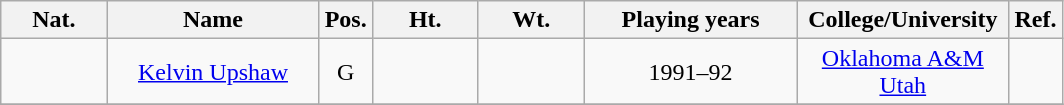<table class="wikitable" style="text-align:center;">
<tr>
<th scope="col" width="10%">Nat.</th>
<th scope="col" width="20%">Name</th>
<th scope="col" width="5%">Pos.</th>
<th scope="col" width="10%">Ht.</th>
<th scope="col" width="10%">Wt.</th>
<th scope="col" width="20%">Playing years</th>
<th scope="col" width="20%">College/University</th>
<th scope="col" width="5%">Ref.</th>
</tr>
<tr>
<td></td>
<td><a href='#'>Kelvin Upshaw</a></td>
<td>G</td>
<td></td>
<td></td>
<td>1991–92</td>
<td><a href='#'>Oklahoma A&M</a><br><a href='#'>Utah</a></td>
<td></td>
</tr>
<tr>
</tr>
</table>
